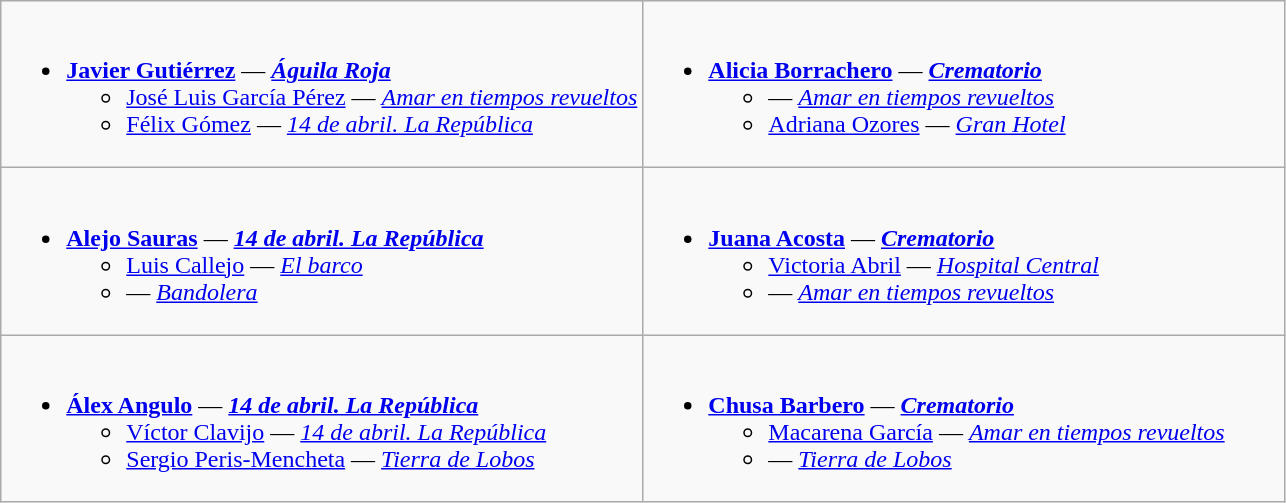<table class=wikitable>
<tr>
<td style="vertical-align:top; width:50%;"><br><ul><li><strong><a href='#'>Javier Gutiérrez</a></strong> — <strong><em><a href='#'>Águila Roja</a></em></strong><ul><li><a href='#'>José Luis García Pérez</a> — <em><a href='#'>Amar en tiempos revueltos</a></em></li><li><a href='#'>Félix Gómez</a> — <em><a href='#'>14 de abril. La República</a></em></li></ul></li></ul></td>
<td style="vertical-align:top; width:50%;"><br><ul><li><strong><a href='#'>Alicia Borrachero</a></strong> — <strong><em><a href='#'>Crematorio</a></em></strong><ul><li> — <em><a href='#'>Amar en tiempos revueltos</a></em></li><li><a href='#'>Adriana Ozores</a> — <em><a href='#'>Gran Hotel</a></em></li></ul></li></ul></td>
</tr>
<tr>
<td style="vertical-align:top; width:50%;"><br><ul><li><strong><a href='#'>Alejo Sauras</a></strong> — <strong><em><a href='#'>14 de abril. La República</a></em></strong><ul><li><a href='#'>Luis Callejo</a> — <em><a href='#'>El barco</a></em></li><li> — <em><a href='#'>Bandolera</a></em></li></ul></li></ul></td>
<td style="vertical-align:top; width:50%;"><br><ul><li><strong><a href='#'>Juana Acosta</a></strong> — <strong><em><a href='#'>Crematorio</a></em></strong><ul><li><a href='#'>Victoria Abril</a> — <em><a href='#'>Hospital Central</a></em></li><li> — <em><a href='#'>Amar en tiempos revueltos</a></em></li></ul></li></ul></td>
</tr>
<tr>
<td style="vertical-align:top; width:50%;"><br><ul><li><strong><a href='#'>Álex Angulo</a></strong> — <strong><em><a href='#'>14 de abril. La República</a></em></strong><ul><li><a href='#'>Víctor Clavijo</a> — <em><a href='#'>14 de abril. La República</a></em></li><li><a href='#'>Sergio Peris-Mencheta</a> — <em><a href='#'>Tierra de Lobos</a></em></li></ul></li></ul></td>
<td style="vertical-align:top; width:50%;"><br><ul><li><strong><a href='#'>Chusa Barbero</a></strong> — <strong><em><a href='#'>Crematorio</a></em></strong><ul><li><a href='#'>Macarena García</a> — <em><a href='#'>Amar en tiempos revueltos</a></em></li><li> — <em><a href='#'>Tierra de Lobos</a></em></li></ul></li></ul></td>
</tr>
</table>
